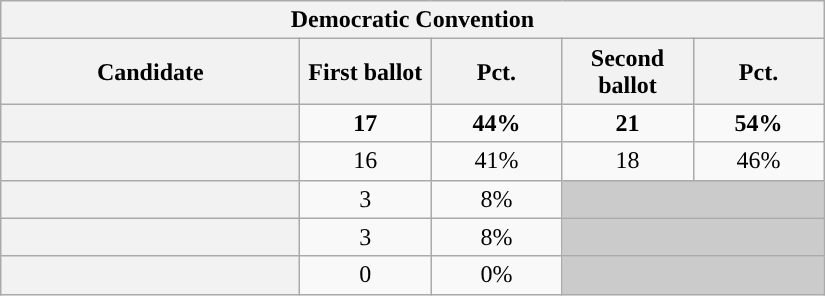<table class="wikitable sortable plainrowheaders">
<tr>
<th colspan="5" >Democratic Convention</th>
</tr>
<tr style="background:#eee; text-align:center;">
<th scope="col" style="width: 12em">Candidate</th>
<th scope="col"  style="width: 5em">First ballot</th>
<th scope="col"  style="width: 5em">Pct.</th>
<th scope="col"  style="width: 5em">Second ballot</th>
<th scope="col"  style="width: 5em">Pct.</th>
</tr>
<tr>
<th scope="row"><strong></strong></th>
<td style="text-align:center;"><strong>17</strong></td>
<td style="text-align:center;"><strong>44%</strong></td>
<td style="text-align:center;"><strong>21</strong></td>
<td style="text-align:center;"><strong>54%</strong></td>
</tr>
<tr>
<th scope="row"></th>
<td style="text-align:center;">16</td>
<td style="text-align:center;">41%</td>
<td style="text-align:center;">18</td>
<td style="text-align:center;">46%</td>
</tr>
<tr>
<th scope="row"></th>
<td style="text-align:center;">3</td>
<td style="text-align:center;">8%</td>
<td colspan=2 style="text-align:center; background:#cbcbcb"></td>
</tr>
<tr>
<th scope="row"></th>
<td style="text-align:center;">3</td>
<td style="text-align:center;">8%</td>
<td colspan=2 style="text-align:center; background:#cbcbcb"></td>
</tr>
<tr>
<th scope="row"></th>
<td style="text-align:center;">0</td>
<td style="text-align:center;">0%</td>
<td colspan=2 style="text-align:center; background:#cbcbcb"></td>
</tr>
</table>
